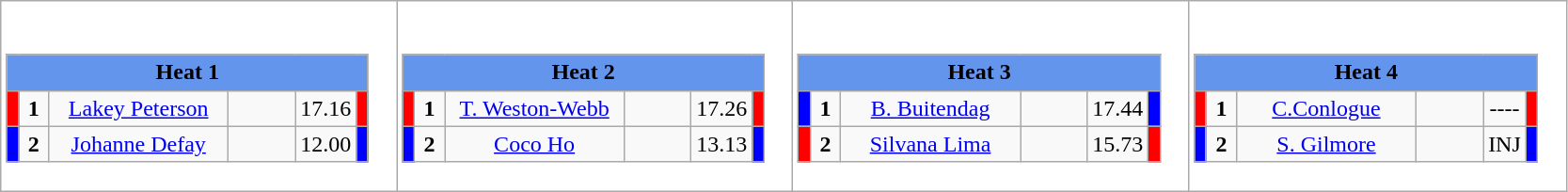<table class="wikitable" style="background:#fff;">
<tr>
<td><div><br><table class="wikitable">
<tr>
<td colspan="6"  style="text-align:center; background:#6495ed;"><strong>Heat 1</strong></td>
</tr>
<tr>
<td style="width:01px; background: #f00;"></td>
<td style="width:14px; text-align:center;"><strong>1</strong></td>
<td style="width:120px; text-align:center;"><a href='#'>Lakey Peterson</a></td>
<td style="width:40px; text-align:center;"></td>
<td style="width:20px; text-align:center;">17.16</td>
<td style="width:01px; background: #f00;"></td>
</tr>
<tr>
<td style="width:01px; background: #00f;"></td>
<td style="width:14px; text-align:center;"><strong>2</strong></td>
<td style="width:120px; text-align:center;"><a href='#'>Johanne Defay</a></td>
<td style="width:40px; text-align:center;"></td>
<td style="width:20px; text-align:center;">12.00</td>
<td style="width:01px; background: #00f;"></td>
</tr>
</table>
</div></td>
<td><div><br><table class="wikitable">
<tr>
<td colspan="6"  style="text-align:center; background:#6495ed;"><strong>Heat 2</strong></td>
</tr>
<tr>
<td style="width:01px; background: #f00;"></td>
<td style="width:14px; text-align:center;"><strong>1</strong></td>
<td style="width:120px; text-align:center;"><a href='#'>T. Weston-Webb</a></td>
<td style="width:40px; text-align:center;"></td>
<td style="width:20px; text-align:center;">17.26</td>
<td style="width:01px; background: #f00;"></td>
</tr>
<tr>
<td style="width:01px; background: #00f;"></td>
<td style="width:14px; text-align:center;"><strong>2</strong></td>
<td style="width:120px; text-align:center;"><a href='#'>Coco Ho</a></td>
<td style="width:40px; text-align:center;"></td>
<td style="width:20px; text-align:center;">13.13</td>
<td style="width:01px; background: #00f;"></td>
</tr>
</table>
</div></td>
<td><div><br><table class="wikitable">
<tr>
<td colspan="6"  style="text-align:center; background:#6495ed;"><strong>Heat 3</strong></td>
</tr>
<tr>
<td style="width:01px; background: #00f;"></td>
<td style="width:14px; text-align:center;"><strong>1</strong></td>
<td style="width:120px; text-align:center;"><a href='#'>B. Buitendag</a></td>
<td style="width:40px; text-align:center;"></td>
<td style="width:20px; text-align:center;">17.44</td>
<td style="width:01px; background: #00f;"></td>
</tr>
<tr>
<td style="width:01px; background: #f00;"></td>
<td style="width:14px; text-align:center;"><strong>2</strong></td>
<td style="width:120px; text-align:center;"><a href='#'>Silvana Lima</a></td>
<td style="width:40px; text-align:center;"></td>
<td style="width:20px; text-align:center;">15.73</td>
<td style="width:01px; background: #f00;"></td>
</tr>
</table>
</div></td>
<td><div><br><table class="wikitable">
<tr>
<td colspan="6"  style="text-align:center; background:#6495ed;"><strong>Heat 4</strong></td>
</tr>
<tr>
<td style="width:01px; background: #f00;"></td>
<td style="width:14px; text-align:center;"><strong>1</strong></td>
<td style="width:120px; text-align:center;"><a href='#'>C.Conlogue</a></td>
<td style="width:40px; text-align:center;"></td>
<td style="width:20px; text-align:center;">----</td>
<td style="width:01px; background: #f00;"></td>
</tr>
<tr>
<td style="width:01px; background: #00f;"></td>
<td style="width:14px; text-align:center;"><strong>2</strong></td>
<td style="width:120px; text-align:center;"><a href='#'>S. Gilmore</a></td>
<td style="width:40px; text-align:center;"></td>
<td style="width:20px; text-align:center;">INJ</td>
<td style="width:01px; background: #00f;"></td>
</tr>
</table>
</div></td>
</tr>
</table>
